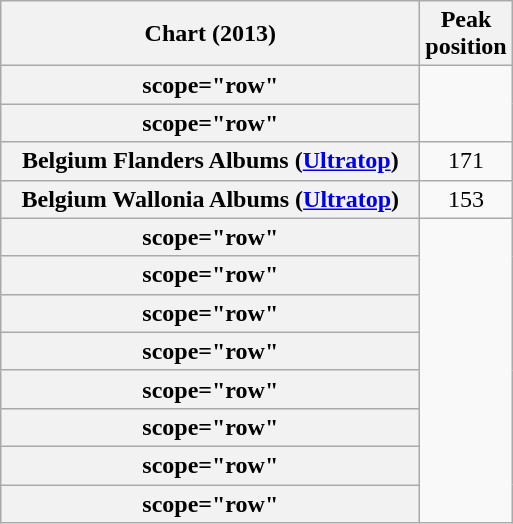<table class="wikitable sortable plainrowheaders">
<tr>
<th scope="col" style="width:17em;">Chart (2013)</th>
<th>Peak<br>position</th>
</tr>
<tr>
<th>scope="row"</th>
</tr>
<tr>
<th>scope="row"</th>
</tr>
<tr>
<th scope="row">Belgium Flanders Albums (<a href='#'>Ultratop</a>)</th>
<td style="text-align:center;">171</td>
</tr>
<tr>
<th scope="row">Belgium Wallonia Albums (<a href='#'>Ultratop</a>)</th>
<td style="text-align:center;">153</td>
</tr>
<tr>
<th>scope="row"</th>
</tr>
<tr>
<th>scope="row"</th>
</tr>
<tr>
<th>scope="row"</th>
</tr>
<tr>
<th>scope="row"</th>
</tr>
<tr>
<th>scope="row"</th>
</tr>
<tr>
<th>scope="row"</th>
</tr>
<tr>
<th>scope="row"</th>
</tr>
<tr>
<th>scope="row"</th>
</tr>
</table>
